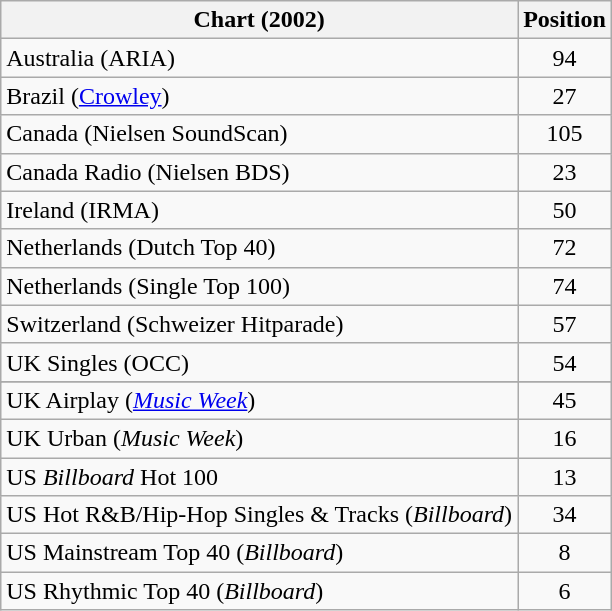<table class="wikitable sortable">
<tr>
<th>Chart (2002)</th>
<th>Position</th>
</tr>
<tr>
<td>Australia (ARIA)</td>
<td align="center">94</td>
</tr>
<tr>
<td>Brazil (<a href='#'>Crowley</a>)</td>
<td align="center">27</td>
</tr>
<tr>
<td>Canada (Nielsen SoundScan)</td>
<td align="center">105</td>
</tr>
<tr>
<td>Canada Radio (Nielsen BDS)</td>
<td align="center">23</td>
</tr>
<tr>
<td>Ireland (IRMA)</td>
<td align="center">50</td>
</tr>
<tr>
<td>Netherlands (Dutch Top 40)</td>
<td align="center">72</td>
</tr>
<tr>
<td>Netherlands (Single Top 100)</td>
<td align="center">74</td>
</tr>
<tr>
<td>Switzerland (Schweizer Hitparade)</td>
<td align="center">57</td>
</tr>
<tr>
<td>UK Singles (OCC)</td>
<td align="center">54</td>
</tr>
<tr>
</tr>
<tr>
<td>UK Airplay (<em><a href='#'>Music Week</a></em>)</td>
<td align="center">45</td>
</tr>
<tr>
<td>UK Urban (<em>Music Week</em>)</td>
<td align="center">16</td>
</tr>
<tr>
<td>US <em>Billboard</em> Hot 100</td>
<td align="center">13</td>
</tr>
<tr>
<td>US Hot R&B/Hip-Hop Singles & Tracks (<em>Billboard</em>)</td>
<td align="center">34</td>
</tr>
<tr>
<td>US Mainstream Top 40 (<em>Billboard</em>)</td>
<td align="center">8</td>
</tr>
<tr>
<td>US Rhythmic Top 40 (<em>Billboard</em>)</td>
<td align="center">6</td>
</tr>
</table>
